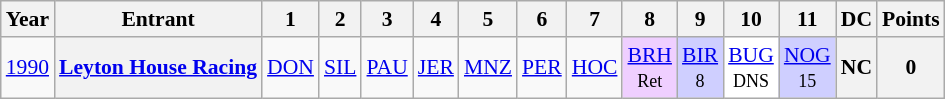<table class="wikitable" style="text-align:center; font-size:90%">
<tr>
<th>Year</th>
<th>Entrant</th>
<th>1</th>
<th>2</th>
<th>3</th>
<th>4</th>
<th>5</th>
<th>6</th>
<th>7</th>
<th>8</th>
<th>9</th>
<th>10</th>
<th>11</th>
<th>DC</th>
<th>Points</th>
</tr>
<tr>
<td><a href='#'>1990</a></td>
<th><a href='#'>Leyton House Racing</a></th>
<td><a href='#'>DON</a></td>
<td><a href='#'>SIL</a><br><small></small></td>
<td><a href='#'>PAU</a><br><small></small></td>
<td><a href='#'>JER</a><br><small></small></td>
<td><a href='#'>MNZ</a><br><small></small></td>
<td><a href='#'>PER</a><br><small></small></td>
<td><a href='#'>HOC</a><br><small></small></td>
<td style="background:#EFCFFF;"><a href='#'>BRH</a><br><small>Ret</small></td>
<td style="background:#CFCFFF;"><a href='#'>BIR</a><br><small>8</small></td>
<td style="background:#FFFFFF;"><a href='#'>BUG</a><br><small>DNS</small></td>
<td style="background:#CFCFFF;"><a href='#'>NOG</a><br><small>15</small></td>
<th>NC</th>
<th>0</th>
</tr>
</table>
